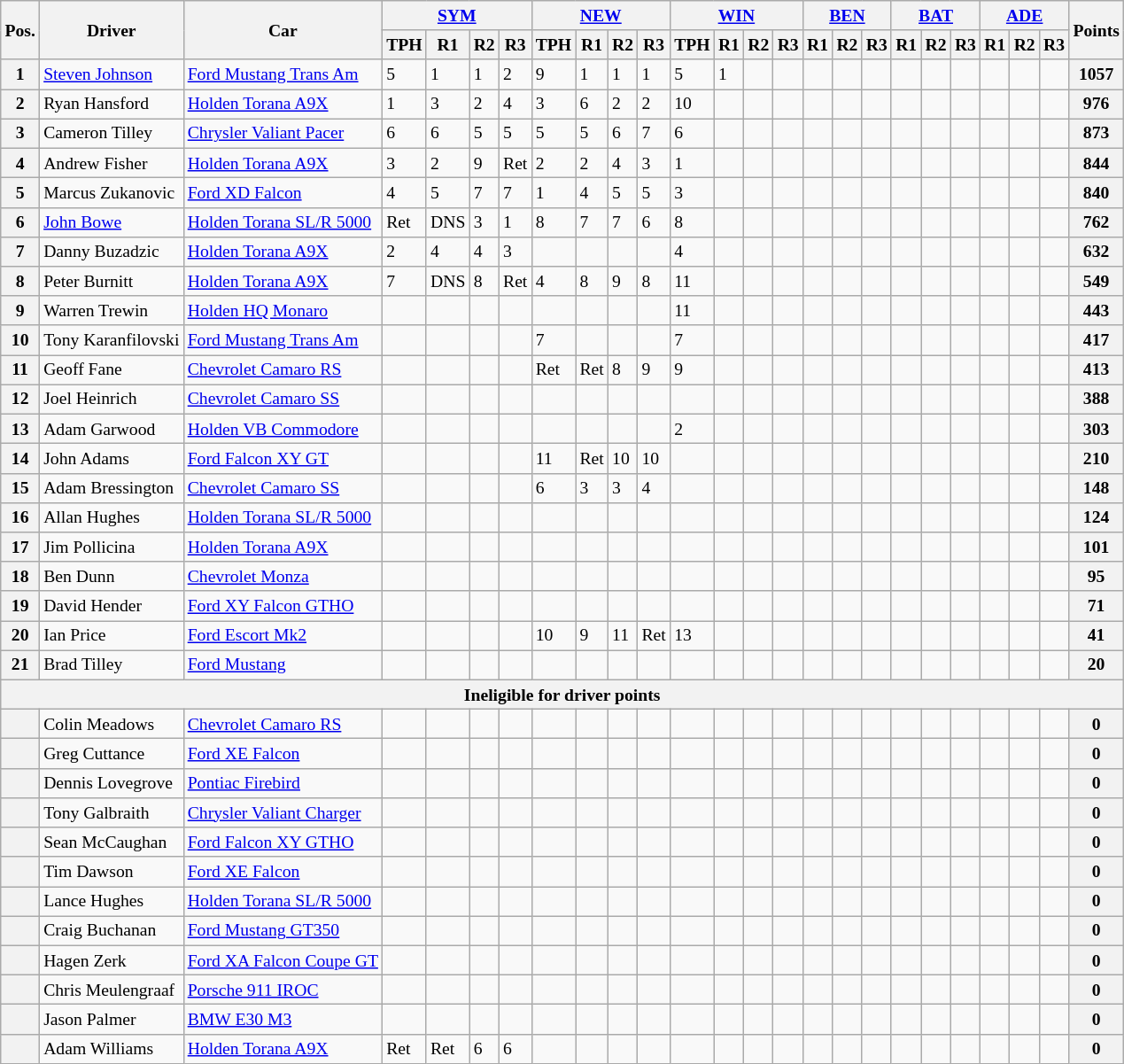<table class="wikitable" style=font-size:82%;>
<tr>
<th rowspan=2>Pos.</th>
<th rowspan=2>Driver</th>
<th rowspan=2>Car</th>
<th colspan="4"><a href='#'>SYM</a></th>
<th colspan="4"><a href='#'>NEW</a></th>
<th colspan="4"><a href='#'>WIN</a></th>
<th colspan="3"><a href='#'>BEN</a></th>
<th colspan="3"><a href='#'>BAT</a></th>
<th colspan="3"><a href='#'>ADE</a></th>
<th rowspan=2>Points</th>
</tr>
<tr>
<th>TPH</th>
<th>R1</th>
<th>R2</th>
<th>R3</th>
<th>TPH</th>
<th>R1</th>
<th>R2</th>
<th>R3</th>
<th>TPH</th>
<th>R1</th>
<th>R2</th>
<th>R3</th>
<th>R1</th>
<th>R2</th>
<th>R3</th>
<th>R1</th>
<th>R2</th>
<th>R3</th>
<th>R1</th>
<th>R2</th>
<th>R3</th>
</tr>
<tr>
<th>1</th>
<td> <a href='#'>Steven Johnson</a></td>
<td><a href='#'>Ford Mustang Trans Am</a></td>
<td style=text-align=center style=background-color:#dfffdf>5</td>
<td style=text-align=center style=background-color:#ffffbf>1</td>
<td style=text-align=center style=background-color:#ffffbf>1</td>
<td style=text-align=center style=background-color:#dfdfdf>2</td>
<td style=text-align=center style=background-color:#dfffdf>9</td>
<td style=text-align=center style=background-color:#ffffbf>1</td>
<td style=text-align=center style=background-color:#ffffbf>1</td>
<td style=text-align=center style=background-color:#ffffbf>1</td>
<td style=text-align=center style=background-color:#dfffdf>5</td>
<td style=text-align=center style=background-color:#ffffbf>1</td>
<td style=text-align=center style=background-color:#></td>
<td style=text-align=center style=background-color:#></td>
<td style=text-align=center style=background-color:#></td>
<td style=text-align=center style=background-color:#></td>
<td style=text-align=center style=background-color:#></td>
<td style=text-align=center style=background-color:#></td>
<td style=text-align=center style=background-color:#></td>
<td style=text-align=center style=background-color:#></td>
<td style=text-align=center style=background-color:#></td>
<td style=text-align=center style=background-color:#></td>
<td style=text-align=center style=background-color:#></td>
<th>1057</th>
</tr>
<tr>
<th>2</th>
<td> Ryan Hansford</td>
<td><a href='#'>Holden Torana A9X</a></td>
<td style=text-align=center style=background-color:#ffffbf>1</td>
<td style=text-align=center style=background-color:#ffdf9f>3</td>
<td style=text-align=center style=background-color:#dfdfdf>2</td>
<td style=text-align=center style=background-color:#dfffdf>4</td>
<td style=text-align=center style=background-color:#ffdf9f>3</td>
<td style=text-align=center style=background-color:#dfffdf>6</td>
<td style=text-align=center style=background-color:#dfdfdf>2</td>
<td style=text-align=center style=background-color:#dfdfdf>2</td>
<td style=text-align=center style=background-color:#dfffdf>10</td>
<td style=text-align=center style=background-color:#></td>
<td style=text-align=center style=background-color:#></td>
<td style=text-align=center style=background-color:#></td>
<td style=text-align=center style=background-color:#></td>
<td style=text-align=center style=background-color:#></td>
<td style=text-align=center style=background-color:#></td>
<td style=text-align=center style=background-color:#></td>
<td style=text-align=center style=background-color:#></td>
<td style=text-align=center style=background-color:#></td>
<td style=text-align=center style=background-color:#></td>
<td style=text-align=center style=background-color:#></td>
<td style=text-align=center style=background-color:#></td>
<th>976</th>
</tr>
<tr>
<th>3</th>
<td> Cameron Tilley</td>
<td><a href='#'>Chrysler Valiant Pacer</a></td>
<td style=text-align=center style=background-color:#dfffdf>6</td>
<td style=text-align=center style=background-color:#dfffdf>6</td>
<td style=text-align=center style=background-color:#dfffdf>5</td>
<td style=text-align=center style=background-color:#dfffdf>5</td>
<td style=text-align=center style=background-color:#dfffdf>5</td>
<td style=text-align=center style=background-color:#dfffdf>5</td>
<td style=text-align=center style=background-color:#dfffdf>6</td>
<td style=text-align=center style=background-color:#dfffdf>7</td>
<td style=text-align=center style=background-color:#dfffdf>6</td>
<td style=text-align=center style=background-color:#></td>
<td style=text-align=center style=background-color:#></td>
<td style=text-align=center style=background-color:#></td>
<td style=text-align=center style=background-color:#></td>
<td style=text-align=center style=background-color:#></td>
<td style=text-align=center style=background-color:#></td>
<td style=text-align=center style=background-color:#></td>
<td style=text-align=center style=background-color:#></td>
<td style=text-align=center style=background-color:#></td>
<td style=text-align=center style=background-color:#></td>
<td style=text-align=center style=background-color:#></td>
<td style=text-align=center style=background-color:#></td>
<th>873</th>
</tr>
<tr>
<th>4</th>
<td> Andrew Fisher</td>
<td><a href='#'>Holden Torana A9X</a></td>
<td style=text-align=center style=background-color:#ffdf9f>3</td>
<td style=text-align=center style=background-color:#dfdfdf>2</td>
<td style=text-align=center style=background-color:#dfffdf>9</td>
<td style=text-align=center style=background-color:#efcfff>Ret</td>
<td style=text-align=center style=background-color:#dfdfdf>2</td>
<td style=text-align=center style=background-color:#dfdfdf>2</td>
<td style=text-align=center style=background-color:#dfffdf>4</td>
<td style=text-align=center style=background-color:#ffdf9f>3</td>
<td style=text-align=center style=background-color:#ffffbf>1</td>
<td style=text-align=center style=background-color:#></td>
<td style=text-align=center style=background-color:#></td>
<td style=text-align=center style=background-color:#></td>
<td style=text-align=center style=background-color:#></td>
<td style=text-align=center style=background-color:#></td>
<td style=text-align=center style=background-color:#></td>
<td style=text-align=center style=background-color:#></td>
<td style=text-align=center style=background-color:#></td>
<td style=text-align=center style=background-color:#></td>
<td style=text-align=center style=background-color:#></td>
<td style=text-align=center style=background-color:#></td>
<td style=text-align=center style=background-color:#></td>
<th>844</th>
</tr>
<tr>
<th>5</th>
<td> Marcus Zukanovic</td>
<td><a href='#'>Ford XD Falcon</a></td>
<td style=text-align=center style=background-color:#dfffdf>4</td>
<td style=text-align=center style=background-color:#dfffdf>5</td>
<td style=text-align=center style=background-color:#dfffdf>7</td>
<td style=text-align=center style=background-color:#dfffdf>7</td>
<td style=text-align=center style=background-color:#ffffbf>1</td>
<td style=text-align=center style=background-color:#dfffdf>4</td>
<td style=text-align=center style=background-color:#dfffdf>5</td>
<td style=text-align=center style=background-color:#dfffdf>5</td>
<td style=text-align=center style=background-color:#ffdf9f>3</td>
<td style=text-align=center style=background-color:#></td>
<td style=text-align=center style=background-color:#></td>
<td style=text-align=center style=background-color:#></td>
<td style=text-align=center style=background-color:#></td>
<td style=text-align=center style=background-color:#></td>
<td style=text-align=center style=background-color:#></td>
<td style=text-align=center style=background-color:#></td>
<td style=text-align=center style=background-color:#></td>
<td style=text-align=center style=background-color:#></td>
<td style=text-align=center style=background-color:#></td>
<td style=text-align=center style=background-color:#></td>
<td style=text-align=center style=background-color:#></td>
<th>840</th>
</tr>
<tr>
<th>6</th>
<td> <a href='#'>John Bowe</a></td>
<td><a href='#'>Holden Torana SL/R 5000</a></td>
<td style=text-align=center style=background-color:#efcfff>Ret</td>
<td style=text-align=center style=background-color:#>DNS</td>
<td style=text-align=center style=background-color:#ffdf9f>3</td>
<td style=text-align=center style=background-color:#ffffbf>1</td>
<td style=text-align=center style=background-color:#dfffdf>8</td>
<td style=text-align=center style=background-color:#dfffdf>7</td>
<td style=text-align=center style=background-color:#dfffdf>7</td>
<td style=text-align=center style=background-color:#dfffdf>6</td>
<td style=text-align=center style=background-color:#dfffdf>8</td>
<td style=text-align=center style=background-color:#></td>
<td style=text-align=center style=background-color:#></td>
<td style=text-align=center style=background-color:#></td>
<td style=text-align=center style=background-color:#></td>
<td style=text-align=center style=background-color:#></td>
<td style=text-align=center style=background-color:#></td>
<td style=text-align=center style=background-color:#></td>
<td style=text-align=center style=background-color:#></td>
<td style=text-align=center style=background-color:#></td>
<td style=text-align=center style=background-color:#></td>
<td style=text-align=center style=background-color:#></td>
<td style=text-align=center style=background-color:#></td>
<th>762</th>
</tr>
<tr>
<th>7</th>
<td> Danny Buzadzic</td>
<td><a href='#'>Holden Torana A9X</a></td>
<td style=text-align=center style=background-color:#dfdfdf>2</td>
<td style=text-align=center style=background-color:#dfffdf>4</td>
<td style=text-align=center style=background-color:#dfffdf>4</td>
<td style=text-align=center style=background-color:#ffdf9f>3</td>
<td style=text-align=center style=background-color:#></td>
<td style=text-align=center style=background-color:#></td>
<td style=text-align=center style=background-color:#></td>
<td style=text-align=center style=background-color:#></td>
<td style=text-align=center style=background-color:#dfffdf>4</td>
<td style=text-align=center style=background-color:#></td>
<td style=text-align=center style=background-color:#></td>
<td style=text-align=center style=background-color:#></td>
<td style=text-align=center style=background-color:#></td>
<td style=text-align=center style=background-color:#></td>
<td style=text-align=center style=background-color:#></td>
<td style=text-align=center style=background-color:#></td>
<td style=text-align=center style=background-color:#></td>
<td style=text-align=center style=background-color:#></td>
<td style=text-align=center style=background-color:#></td>
<td style=text-align=center style=background-color:#></td>
<td style=text-align=center style=background-color:#></td>
<th>632</th>
</tr>
<tr>
<th>8</th>
<td> Peter Burnitt</td>
<td><a href='#'>Holden Torana A9X</a></td>
<td style=text-align=center style=background-color:#dfffdf>7</td>
<td style=text-align=center style=background-color:#>DNS</td>
<td style=text-align=center style=background-color:#dfffdf>8</td>
<td style=text-align=center style=background-color:#efcfff>Ret</td>
<td style=text-align=center style=background-color:#dfffdf>4</td>
<td style=text-align=center style=background-color:#dfffdf>8</td>
<td style=text-align=center style=background-color:#dfffdf>9</td>
<td style=text-align=center style=background-color:#dfffdf>8</td>
<td style=text-align=center style=background-color:#dfffdf>11</td>
<td style=text-align=center style=background-color:#></td>
<td style=text-align=center style=background-color:#></td>
<td style=text-align=center style=background-color:#></td>
<td style=text-align=center style=background-color:#></td>
<td style=text-align=center style=background-color:#></td>
<td style=text-align=center style=background-color:#></td>
<td style=text-align=center style=background-color:#></td>
<td style=text-align=center style=background-color:#></td>
<td style=text-align=center style=background-color:#></td>
<td style=text-align=center style=background-color:#></td>
<td style=text-align=center style=background-color:#></td>
<td style=text-align=center style=background-color:#></td>
<th>549</th>
</tr>
<tr>
<th>9</th>
<td> Warren Trewin</td>
<td><a href='#'>Holden HQ Monaro</a></td>
<td style=text-align=center style=background-color:#></td>
<td style=text-align=center style=background-color:#></td>
<td style=text-align=center style=background-color:#></td>
<td style=text-align=center style=background-color:#></td>
<td style=text-align=center style=background-color:#></td>
<td style=text-align=center style=background-color:#></td>
<td style=text-align=center style=background-color:#></td>
<td style=text-align=center style=background-color:#></td>
<td style=text-align=center style=background-color:#dfffdf>11</td>
<td style=text-align=center style=background-color:#></td>
<td style=text-align=center style=background-color:#></td>
<td style=text-align=center style=background-color:#></td>
<td style=text-align=center style=background-color:#></td>
<td style=text-align=center style=background-color:#></td>
<td style=text-align=center style=background-color:#></td>
<td style=text-align=center style=background-color:#></td>
<td style=text-align=center style=background-color:#></td>
<td style=text-align=center style=background-color:#></td>
<td style=text-align=center style=background-color:#></td>
<td style=text-align=center style=background-color:#></td>
<td style=text-align=center style=background-color:#></td>
<th>443</th>
</tr>
<tr>
<th>10</th>
<td> Tony Karanfilovski</td>
<td><a href='#'>Ford Mustang Trans Am</a></td>
<td style=text-align=center style=background-color:#></td>
<td style=text-align=center style=background-color:#></td>
<td style=text-align=center style=background-color:#></td>
<td style=text-align=center style=background-color:#></td>
<td style=text-align=center style=background-color:#dfffdf>7</td>
<td style=text-align=center style=background-color:#></td>
<td style=text-align=center style=background-color:#></td>
<td style=text-align=center style=background-color:#></td>
<td style=text-align=center style=background-color:#dfffdf>7</td>
<td style=text-align=center style=background-color:#></td>
<td style=text-align=center style=background-color:#></td>
<td style=text-align=center style=background-color:#></td>
<td style=text-align=center style=background-color:#></td>
<td style=text-align=center style=background-color:#></td>
<td style=text-align=center style=background-color:#></td>
<td style=text-align=center style=background-color:#></td>
<td style=text-align=center style=background-color:#></td>
<td style=text-align=center style=background-color:#></td>
<td style=text-align=center style=background-color:#></td>
<td style=text-align=center style=background-color:#></td>
<td style=text-align=center style=background-color:#></td>
<th>417</th>
</tr>
<tr>
<th>11</th>
<td> Geoff Fane</td>
<td><a href='#'>Chevrolet Camaro RS</a></td>
<td style=text-align=center style=background-color:#></td>
<td style=text-align=center style=background-color:#></td>
<td style=text-align=center style=background-color:#></td>
<td style=text-align=center style=background-color:#></td>
<td style=text-align=center style=background-color:#efcfff>Ret</td>
<td style=text-align=center style=background-color:#efcfff>Ret</td>
<td style=text-align=center style=background-color:#dfffdf>8</td>
<td style=text-align=center style=background-color:#dfffdf>9</td>
<td style=text-align=center style=background-color:#dfffdf>9</td>
<td style=text-align=center style=background-color:#></td>
<td style=text-align=center style=background-color:#></td>
<td style=text-align=center style=background-color:#></td>
<td style=text-align=center style=background-color:#></td>
<td style=text-align=center style=background-color:#></td>
<td style=text-align=center style=background-color:#></td>
<td style=text-align=center style=background-color:#></td>
<td style=text-align=center style=background-color:#></td>
<td style=text-align=center style=background-color:#></td>
<td style=text-align=center style=background-color:#></td>
<td style=text-align=center style=background-color:#></td>
<td style=text-align=center style=background-color:#></td>
<th>413</th>
</tr>
<tr>
<th>12</th>
<td> Joel Heinrich</td>
<td><a href='#'>Chevrolet Camaro SS</a></td>
<td style=text-align=center style=background-color:#></td>
<td style=text-align=center style=background-color:#></td>
<td style=text-align=center style=background-color:#></td>
<td style=text-align=center style=background-color:#></td>
<td style=text-align=center style=background-color:#></td>
<td style=text-align=center style=background-color:#></td>
<td style=text-align=center style=background-color:#></td>
<td style=text-align=center style=background-color:#></td>
<td style=text-align=center style=background-color:#></td>
<td style=text-align=center style=background-color:#></td>
<td style=text-align=center style=background-color:#></td>
<td style=text-align=center style=background-color:#></td>
<td style=text-align=center style=background-color:#></td>
<td style=text-align=center style=background-color:#></td>
<td style=text-align=center style=background-color:#></td>
<td style=text-align=center style=background-color:#></td>
<td style=text-align=center style=background-color:#></td>
<td style=text-align=center style=background-color:#></td>
<td style=text-align=center style=background-color:#></td>
<td style=text-align=center style=background-color:#></td>
<td style=text-align=center style=background-color:#></td>
<th>388</th>
</tr>
<tr>
<th>13</th>
<td> Adam Garwood</td>
<td><a href='#'>Holden VB Commodore</a></td>
<td style=text-align=center style=background-color:#></td>
<td style=text-align=center style=background-color:#></td>
<td style=text-align=center style=background-color:#></td>
<td style=text-align=center style=background-color:#></td>
<td style=text-align=center style=background-color:#></td>
<td style=text-align=center style=background-color:#></td>
<td style=text-align=center style=background-color:#></td>
<td style=text-align=center style=background-color:#></td>
<td style=text-align=center style=background-color:#dfdfdf>2</td>
<td style=text-align=center style=background-color:#></td>
<td style=text-align=center style=background-color:#></td>
<td style=text-align=center style=background-color:#></td>
<td style=text-align=center style=background-color:#></td>
<td style=text-align=center style=background-color:#></td>
<td style=text-align=center style=background-color:#></td>
<td style=text-align=center style=background-color:#></td>
<td style=text-align=center style=background-color:#></td>
<td style=text-align=center style=background-color:#></td>
<td style=text-align=center style=background-color:#></td>
<td style=text-align=center style=background-color:#></td>
<td style=text-align=center style=background-color:#></td>
<th>303</th>
</tr>
<tr>
<th>14</th>
<td> John Adams</td>
<td><a href='#'>Ford Falcon XY GT</a></td>
<td style=text-align=center style=background-color:#></td>
<td style=text-align=center style=background-color:#></td>
<td style=text-align=center style=background-color:#></td>
<td style=text-align=center style=background-color:#></td>
<td style=text-align=center style=background-color:#dfffdf>11</td>
<td style=text-align=center style=background-color:#efcfff>Ret</td>
<td style=text-align=center style=background-color:#dfffdf>10</td>
<td style=text-align=center style=background-color:#dfffdf>10</td>
<td style=text-align=center style=background-color:#></td>
<td style=text-align=center style=background-color:#></td>
<td style=text-align=center style=background-color:#></td>
<td style=text-align=center style=background-color:#></td>
<td style=text-align=center style=background-color:#></td>
<td style=text-align=center style=background-color:#></td>
<td style=text-align=center style=background-color:#></td>
<td style=text-align=center style=background-color:#></td>
<td style=text-align=center style=background-color:#></td>
<td style=text-align=center style=background-color:#></td>
<td style=text-align=center style=background-color:#></td>
<td style=text-align=center style=background-color:#></td>
<td style=text-align=center style=background-color:#></td>
<th>210</th>
</tr>
<tr>
<th>15</th>
<td> Adam Bressington</td>
<td><a href='#'>Chevrolet Camaro SS</a></td>
<td style=text-align=center style=background-color:#></td>
<td style=text-align=center style=background-color:#></td>
<td style=text-align=center style=background-color:#></td>
<td style=text-align=center style=background-color:#></td>
<td style=text-align=center style=background-color:#dfffdf>6</td>
<td style=text-align=center style=background-color:#ffdf9f>3</td>
<td style=text-align=center style=background-color:#ffdf9f>3</td>
<td style=text-align=center style=background-color:#dfffdf>4</td>
<td style=text-align=center style=background-color:#></td>
<td style=text-align=center style=background-color:#></td>
<td style=text-align=center style=background-color:#></td>
<td style=text-align=center style=background-color:#></td>
<td style=text-align=center style=background-color:#></td>
<td style=text-align=center style=background-color:#></td>
<td style=text-align=center style=background-color:#></td>
<td style=text-align=center style=background-color:#></td>
<td style=text-align=center style=background-color:#></td>
<td style=text-align=center style=background-color:#></td>
<td style=text-align=center style=background-color:#></td>
<td style=text-align=center style=background-color:#></td>
<td style=text-align=center style=background-color:#></td>
<th>148</th>
</tr>
<tr>
<th>16</th>
<td> Allan Hughes</td>
<td><a href='#'>Holden Torana SL/R 5000</a></td>
<td style=text-align=center style=background-color:#></td>
<td style=text-align=center style=background-color:#></td>
<td style=text-align=center style=background-color:#></td>
<td style=text-align=center style=background-color:#></td>
<td style=text-align=center style=background-color:#></td>
<td style=text-align=center style=background-color:#></td>
<td style=text-align=center style=background-color:#></td>
<td style=text-align=center style=background-color:#></td>
<td style=text-align=center style=background-color:#></td>
<td style=text-align=center style=background-color:#></td>
<td style=text-align=center style=background-color:#></td>
<td style=text-align=center style=background-color:#></td>
<td style=text-align=center style=background-color:#></td>
<td style=text-align=center style=background-color:#></td>
<td style=text-align=center style=background-color:#></td>
<td style=text-align=center style=background-color:#></td>
<td style=text-align=center style=background-color:#></td>
<td style=text-align=center style=background-color:#></td>
<td style=text-align=center style=background-color:#></td>
<td style=text-align=center style=background-color:#></td>
<td style=text-align=center style=background-color:#></td>
<th>124</th>
</tr>
<tr>
<th>17</th>
<td> Jim Pollicina</td>
<td><a href='#'>Holden Torana A9X</a></td>
<td style=text-align=center style=background-color:#></td>
<td style=text-align=center style=background-color:#></td>
<td style=text-align=center style=background-color:#></td>
<td style=text-align=center style=background-color:#></td>
<td style=text-align=center style=background-color:#></td>
<td style=text-align=center style=background-color:#></td>
<td style=text-align=center style=background-color:#></td>
<td style=text-align=center style=background-color:#></td>
<td style=text-align=center style=background-color:#></td>
<td style=text-align=center style=background-color:#></td>
<td style=text-align=center style=background-color:#></td>
<td style=text-align=center style=background-color:#></td>
<td style=text-align=center style=background-color:#></td>
<td style=text-align=center style=background-color:#></td>
<td style=text-align=center style=background-color:#></td>
<td style=text-align=center style=background-color:#></td>
<td style=text-align=center style=background-color:#></td>
<td style=text-align=center style=background-color:#></td>
<td style=text-align=center style=background-color:#></td>
<td style=text-align=center style=background-color:#></td>
<td style=text-align=center style=background-color:#></td>
<th>101</th>
</tr>
<tr>
<th>18</th>
<td> Ben Dunn</td>
<td><a href='#'>Chevrolet Monza</a></td>
<td style=text-align=center style=background-color:#></td>
<td style=text-align=center style=background-color:#></td>
<td style=text-align=center style=background-color:#></td>
<td style=text-align=center style=background-color:#></td>
<td style=text-align=center style=background-color:#></td>
<td style=text-align=center style=background-color:#></td>
<td style=text-align=center style=background-color:#></td>
<td style=text-align=center style=background-color:#></td>
<td style=text-align=center style=background-color:#></td>
<td style=text-align=center style=background-color:#></td>
<td style=text-align=center style=background-color:#></td>
<td style=text-align=center style=background-color:#></td>
<td style=text-align=center style=background-color:#></td>
<td style=text-align=center style=background-color:#></td>
<td style=text-align=center style=background-color:#></td>
<td style=text-align=center style=background-color:#></td>
<td style=text-align=center style=background-color:#></td>
<td style=text-align=center style=background-color:#></td>
<td style=text-align=center style=background-color:#></td>
<td style=text-align=center style=background-color:#></td>
<td style=text-align=center style=background-color:#></td>
<th>95</th>
</tr>
<tr>
<th>19</th>
<td> David Hender</td>
<td><a href='#'>Ford XY Falcon GTHO</a></td>
<td style=text-align=center style=background-color:#></td>
<td style=text-align=center style=background-color:#></td>
<td style=text-align=center style=background-color:#></td>
<td style=text-align=center style=background-color:#></td>
<td style=text-align=center style=background-color:#></td>
<td style=text-align=center style=background-color:#></td>
<td style=text-align=center style=background-color:#></td>
<td style=text-align=center style=background-color:#></td>
<td style=text-align=center style=background-color:#></td>
<td style=text-align=center style=background-color:#></td>
<td style=text-align=center style=background-color:#></td>
<td style=text-align=center style=background-color:#></td>
<td style=text-align=center style=background-color:#></td>
<td style=text-align=center style=background-color:#></td>
<td style=text-align=center style=background-color:#></td>
<td style=text-align=center style=background-color:#></td>
<td style=text-align=center style=background-color:#></td>
<td style=text-align=center style=background-color:#></td>
<td style=text-align=center style=background-color:#></td>
<td style=text-align=center style=background-color:#></td>
<td style=text-align=center style=background-color:#></td>
<th>71</th>
</tr>
<tr>
<th>20</th>
<td> Ian Price</td>
<td><a href='#'>Ford Escort Mk2</a></td>
<td style=text-align=center style=background-color:#></td>
<td style=text-align=center style=background-color:#></td>
<td style=text-align=center style=background-color:#></td>
<td style=text-align=center style=background-color:#></td>
<td style=text-align=center style=background-color:#dfffdf>10</td>
<td style=text-align=center style=background-color:#dfffdf>9</td>
<td style=text-align=center style=background-color:#dfffdf>11</td>
<td style=text-align=center style=background-color:#efcfff>Ret</td>
<td style=text-align=center style=background-color:#dfffdf>13</td>
<td style=text-align=center style=background-color:#></td>
<td style=text-align=center style=background-color:#></td>
<td style=text-align=center style=background-color:#></td>
<td style=text-align=center style=background-color:#></td>
<td style=text-align=center style=background-color:#></td>
<td style=text-align=center style=background-color:#></td>
<td style=text-align=center style=background-color:#></td>
<td style=text-align=center style=background-color:#></td>
<td style=text-align=center style=background-color:#></td>
<td style=text-align=center style=background-color:#></td>
<td style=text-align=center style=background-color:#></td>
<td style=text-align=center style=background-color:#></td>
<th>41</th>
</tr>
<tr>
<th>21</th>
<td> Brad Tilley</td>
<td><a href='#'>Ford Mustang</a></td>
<td style=text-align=center style=background-color:#></td>
<td style=text-align=center style=background-color:#></td>
<td style=text-align=center style=background-color:#></td>
<td style=text-align=center style=background-color:#></td>
<td style=text-align=center style=background-color:#></td>
<td style=text-align=center style=background-color:#></td>
<td style=text-align=center style=background-color:#></td>
<td style=text-align=center style=background-color:#></td>
<td style=text-align=center style=background-color:#></td>
<td style=text-align=center style=background-color:#></td>
<td style=text-align=center style=background-color:#></td>
<td style=text-align=center style=background-color:#></td>
<td style=text-align=center style=background-color:#></td>
<td style=text-align=center style=background-color:#></td>
<td style=text-align=center style=background-color:#></td>
<td style=text-align=center style=background-color:#></td>
<td style=text-align=center style=background-color:#></td>
<td style=text-align=center style=background-color:#></td>
<td style=text-align=center style=background-color:#></td>
<td style=text-align=center style=background-color:#></td>
<td style=text-align=center style=background-color:#></td>
<th>20</th>
</tr>
<tr>
<th colspan="25">Ineligible for driver points</th>
</tr>
<tr>
<th></th>
<td> Colin Meadows</td>
<td><a href='#'>Chevrolet Camaro RS</a></td>
<td style=text-align=center style=background-color:#></td>
<td style=text-align=center style=background-color:#></td>
<td style=text-align=center style=background-color:#></td>
<td style=text-align=center style=background-color:#></td>
<td style=text-align=center style=background-color:#></td>
<td style=text-align=center style=background-color:#></td>
<td style=text-align=center style=background-color:#></td>
<td style=text-align=center style=background-color:#></td>
<td style=text-align=center style=background-color:#></td>
<td style=text-align=center style=background-color:#></td>
<td style=text-align=center style=background-color:#></td>
<td style=text-align=center style=background-color:#></td>
<td style=text-align=center style=background-color:#></td>
<td style=text-align=center style=background-color:#></td>
<td style=text-align=center style=background-color:#></td>
<td style=text-align=center style=background-color:#></td>
<td style=text-align=center style=background-color:#></td>
<td style=text-align=center style=background-color:#></td>
<td style=text-align=center style=background-color:#></td>
<td style=text-align=center style=background-color:#></td>
<td style=text-align=center style=background-color:#></td>
<th>0</th>
</tr>
<tr>
<th></th>
<td> Greg Cuttance</td>
<td><a href='#'>Ford XE Falcon</a></td>
<td style=text-align=center style=background-color:#></td>
<td style=text-align=center style=background-color:#></td>
<td style=text-align=center style=background-color:#></td>
<td style=text-align=center style=background-color:#></td>
<td style=text-align=center style=background-color:#></td>
<td style=text-align=center style=background-color:#></td>
<td style=text-align=center style=background-color:#></td>
<td style=text-align=center style=background-color:#></td>
<td style=text-align=center style=background-color:#></td>
<td style=text-align=center style=background-color:#></td>
<td style=text-align=center style=background-color:#></td>
<td style=text-align=center style=background-color:#></td>
<td style=text-align=center style=background-color:#></td>
<td style=text-align=center style=background-color:#></td>
<td style=text-align=center style=background-color:#></td>
<td style=text-align=center style=background-color:#></td>
<td style=text-align=center style=background-color:#></td>
<td style=text-align=center style=background-color:#></td>
<td style=text-align=center style=background-color:#></td>
<td style=text-align=center style=background-color:#></td>
<td style=text-align=center style=background-color:#></td>
<th>0</th>
</tr>
<tr>
<th></th>
<td> Dennis Lovegrove</td>
<td><a href='#'>Pontiac Firebird</a></td>
<td style=text-align=center style=background-color:#></td>
<td style=text-align=center style=background-color:#></td>
<td style=text-align=center style=background-color:#></td>
<td style=text-align=center style=background-color:#></td>
<td style=text-align=center style=background-color:#></td>
<td style=text-align=center style=background-color:#></td>
<td style=text-align=center style=background-color:#></td>
<td style=text-align=center style=background-color:#></td>
<td style=text-align=center style=background-color:#></td>
<td style=text-align=center style=background-color:#></td>
<td style=text-align=center style=background-color:#></td>
<td style=text-align=center style=background-color:#></td>
<td style=text-align=center style=background-color:#></td>
<td style=text-align=center style=background-color:#></td>
<td style=text-align=center style=background-color:#></td>
<td style=text-align=center style=background-color:#></td>
<td style=text-align=center style=background-color:#></td>
<td style=text-align=center style=background-color:#></td>
<td style=text-align=center style=background-color:#></td>
<td style=text-align=center style=background-color:#></td>
<td style=text-align=center style=background-color:#></td>
<th>0</th>
</tr>
<tr>
<th></th>
<td> Tony Galbraith</td>
<td><a href='#'>Chrysler Valiant Charger</a></td>
<td style=text-align=center style=background-color:#></td>
<td style=text-align=center style=background-color:#></td>
<td style=text-align=center style=background-color:#></td>
<td style=text-align=center style=background-color:#></td>
<td style=text-align=center style=background-color:#></td>
<td style=text-align=center style=background-color:#></td>
<td style=text-align=center style=background-color:#></td>
<td style=text-align=center style=background-color:#></td>
<td style=text-align=center style=background-color:#></td>
<td style=text-align=center style=background-color:#></td>
<td style=text-align=center style=background-color:#></td>
<td style=text-align=center style=background-color:#></td>
<td style=text-align=center style=background-color:#></td>
<td style=text-align=center style=background-color:#></td>
<td style=text-align=center style=background-color:#></td>
<td style=text-align=center style=background-color:#></td>
<td style=text-align=center style=background-color:#></td>
<td style=text-align=center style=background-color:#></td>
<td style=text-align=center style=background-color:#></td>
<td style=text-align=center style=background-color:#></td>
<td style=text-align=center style=background-color:#></td>
<th>0</th>
</tr>
<tr>
<th></th>
<td> Sean McCaughan</td>
<td><a href='#'>Ford Falcon XY GTHO</a></td>
<td style=text-align=center style=background-color:#></td>
<td style=text-align=center style=background-color:#></td>
<td style=text-align=center style=background-color:#></td>
<td style=text-align=center style=background-color:#></td>
<td style=text-align=center style=background-color:#></td>
<td style=text-align=center style=background-color:#></td>
<td style=text-align=center style=background-color:#></td>
<td style=text-align=center style=background-color:#></td>
<td style=text-align=center style=background-color:#></td>
<td style=text-align=center style=background-color:#></td>
<td style=text-align=center style=background-color:#></td>
<td style=text-align=center style=background-color:#></td>
<td style=text-align=center style=background-color:#></td>
<td style=text-align=center style=background-color:#></td>
<td style=text-align=center style=background-color:#></td>
<td style=text-align=center style=background-color:#></td>
<td style=text-align=center style=background-color:#></td>
<td style=text-align=center style=background-color:#></td>
<td style=text-align=center style=background-color:#></td>
<td style=text-align=center style=background-color:#></td>
<td style=text-align=center style=background-color:#></td>
<th>0</th>
</tr>
<tr>
<th></th>
<td> Tim Dawson</td>
<td><a href='#'>Ford XE Falcon</a></td>
<td style=text-align=center style=background-color:#></td>
<td style=text-align=center style=background-color:#></td>
<td style=text-align=center style=background-color:#></td>
<td style=text-align=center style=background-color:#></td>
<td style=text-align=center style=background-color:#></td>
<td style=text-align=center style=background-color:#></td>
<td style=text-align=center style=background-color:#></td>
<td style=text-align=center style=background-color:#></td>
<td style=text-align=center style=background-color:#></td>
<td style=text-align=center style=background-color:#></td>
<td style=text-align=center style=background-color:#></td>
<td style=text-align=center style=background-color:#></td>
<td style=text-align=center style=background-color:#></td>
<td style=text-align=center style=background-color:#></td>
<td style=text-align=center style=background-color:#></td>
<td style=text-align=center style=background-color:#></td>
<td style=text-align=center style=background-color:#></td>
<td style=text-align=center style=background-color:#></td>
<td style=text-align=center style=background-color:#></td>
<td style=text-align=center style=background-color:#></td>
<td style=text-align=center style=background-color:#></td>
<th>0</th>
</tr>
<tr>
<th></th>
<td> Lance Hughes</td>
<td><a href='#'>Holden Torana SL/R 5000</a></td>
<td style=text-align=center style=background-color:#></td>
<td style=text-align=center style=background-color:#></td>
<td style=text-align=center style=background-color:#></td>
<td style=text-align=center style=background-color:#></td>
<td style=text-align=center style=background-color:#></td>
<td style=text-align=center style=background-color:#></td>
<td style=text-align=center style=background-color:#></td>
<td style=text-align=center style=background-color:#></td>
<td style=text-align=center style=background-color:#></td>
<td style=text-align=center style=background-color:#></td>
<td style=text-align=center style=background-color:#></td>
<td style=text-align=center style=background-color:#></td>
<td style=text-align=center style=background-color:#></td>
<td style=text-align=center style=background-color:#></td>
<td style=text-align=center style=background-color:#></td>
<td style=text-align=center style=background-color:#></td>
<td style=text-align=center style=background-color:#></td>
<td style=text-align=center style=background-color:#></td>
<td style=text-align=center style=background-color:#></td>
<td style=text-align=center style=background-color:#></td>
<td style=text-align=center style=background-color:#></td>
<th>0</th>
</tr>
<tr>
<th></th>
<td> Craig Buchanan</td>
<td><a href='#'>Ford Mustang GT350</a></td>
<td style=text-align=center style=background-color:#></td>
<td style=text-align=center style=background-color:#></td>
<td style=text-align=center style=background-color:#></td>
<td style=text-align=center style=background-color:#></td>
<td style=text-align=center style=background-color:#></td>
<td style=text-align=center style=background-color:#></td>
<td style=text-align=center style=background-color:#></td>
<td style=text-align=center style=background-color:#></td>
<td style=text-align=center style=background-color:#></td>
<td style=text-align=center style=background-color:#></td>
<td style=text-align=center style=background-color:#></td>
<td style=text-align=center style=background-color:#></td>
<td style=text-align=center style=background-color:#></td>
<td style=text-align=center style=background-color:#></td>
<td style=text-align=center style=background-color:#></td>
<td style=text-align=center style=background-color:#></td>
<td style=text-align=center style=background-color:#></td>
<td style=text-align=center style=background-color:#></td>
<td style=text-align=center style=background-color:#></td>
<td style=text-align=center style=background-color:#></td>
<td style=text-align=center style=background-color:#></td>
<th>0</th>
</tr>
<tr>
<th></th>
<td> Hagen Zerk</td>
<td><a href='#'>Ford XA Falcon Coupe GT</a></td>
<td style=text-align=center style=background-color:#></td>
<td style=text-align=center style=background-color:#></td>
<td style=text-align=center style=background-color:#></td>
<td style=text-align=center style=background-color:#></td>
<td style=text-align=center style=background-color:#></td>
<td style=text-align=center style=background-color:#></td>
<td style=text-align=center style=background-color:#></td>
<td style=text-align=center style=background-color:#></td>
<td style=text-align=center style=background-color:#></td>
<td style=text-align=center style=background-color:#></td>
<td style=text-align=center style=background-color:#></td>
<td style=text-align=center style=background-color:#></td>
<td style=text-align=center style=background-color:#></td>
<td style=text-align=center style=background-color:#></td>
<td style=text-align=center style=background-color:#></td>
<td style=text-align=center style=background-color:#></td>
<td style=text-align=center style=background-color:#></td>
<td style=text-align=center style=background-color:#></td>
<td style=text-align=center style=background-color:#></td>
<td style=text-align=center style=background-color:#></td>
<td style=text-align=center style=background-color:#></td>
<th>0</th>
</tr>
<tr>
<th></th>
<td> Chris Meulengraaf</td>
<td><a href='#'>Porsche 911 IROC</a></td>
<td style=text-align=center style=background-color:#></td>
<td style=text-align=center style=background-color:#></td>
<td style=text-align=center style=background-color:#></td>
<td style=text-align=center style=background-color:#></td>
<td style=text-align=center style=background-color:#></td>
<td style=text-align=center style=background-color:#></td>
<td style=text-align=center style=background-color:#></td>
<td style=text-align=center style=background-color:#></td>
<td style=text-align=center style=background-color:#></td>
<td style=text-align=center style=background-color:#></td>
<td style=text-align=center style=background-color:#></td>
<td style=text-align=center style=background-color:#></td>
<td style=text-align=center style=background-color:#></td>
<td style=text-align=center style=background-color:#></td>
<td style=text-align=center style=background-color:#></td>
<td style=text-align=center style=background-color:#></td>
<td style=text-align=center style=background-color:#></td>
<td style=text-align=center style=background-color:#></td>
<td style=text-align=center style=background-color:#></td>
<td style=text-align=center style=background-color:#></td>
<td style=text-align=center style=background-color:#></td>
<th>0</th>
</tr>
<tr>
<th></th>
<td> Jason Palmer</td>
<td><a href='#'>BMW E30 M3</a></td>
<td style=text-align=center style=background-color:#></td>
<td style=text-align=center style=background-color:#></td>
<td style=text-align=center style=background-color:#></td>
<td style=text-align=center style=background-color:#></td>
<td style=text-align=center style=background-color:#></td>
<td style=text-align=center style=background-color:#></td>
<td style=text-align=center style=background-color:#></td>
<td style=text-align=center style=background-color:#></td>
<td style=text-align=center style=background-color:#></td>
<td style=text-align=center style=background-color:#></td>
<td style=text-align=center style=background-color:#></td>
<td style=text-align=center style=background-color:#></td>
<td style=text-align=center style=background-color:#></td>
<td style=text-align=center style=background-color:#></td>
<td style=text-align=center style=background-color:#></td>
<td style=text-align=center style=background-color:#></td>
<td style=text-align=center style=background-color:#></td>
<td style=text-align=center style=background-color:#></td>
<td style=text-align=center style=background-color:#></td>
<td style=text-align=center style=background-color:#></td>
<td style=text-align=center style=background-color:#></td>
<th>0</th>
</tr>
<tr>
<th></th>
<td> Adam Williams</td>
<td><a href='#'>Holden Torana A9X</a></td>
<td style=text-align=center style=background-color:#efcfff>Ret</td>
<td style=text-align=center style=background-color:#efcfff>Ret</td>
<td style=text-align=center style=background-color:#dfffdf>6</td>
<td style=text-align=center style=background-color:#dfffdf>6</td>
<td style=text-align=center style=background-color:#></td>
<td style=text-align=center style=background-color:#></td>
<td style=text-align=center style=background-color:#></td>
<td style=text-align=center style=background-color:#></td>
<td style=text-align=center style=background-color:#></td>
<td style=text-align=center style=background-color:#></td>
<td style=text-align=center style=background-color:#></td>
<td style=text-align=center style=background-color:#></td>
<td style=text-align=center style=background-color:#></td>
<td style=text-align=center style=background-color:#></td>
<td style=text-align=center style=background-color:#></td>
<td style=text-align=center style=background-color:#></td>
<td style=text-align=center style=background-color:#></td>
<td style=text-align=center style=background-color:#></td>
<td style=text-align=center style=background-color:#></td>
<td style=text-align=center style=background-color:#></td>
<td style=text-align=center style=background-color:#></td>
<th>0</th>
</tr>
</table>
